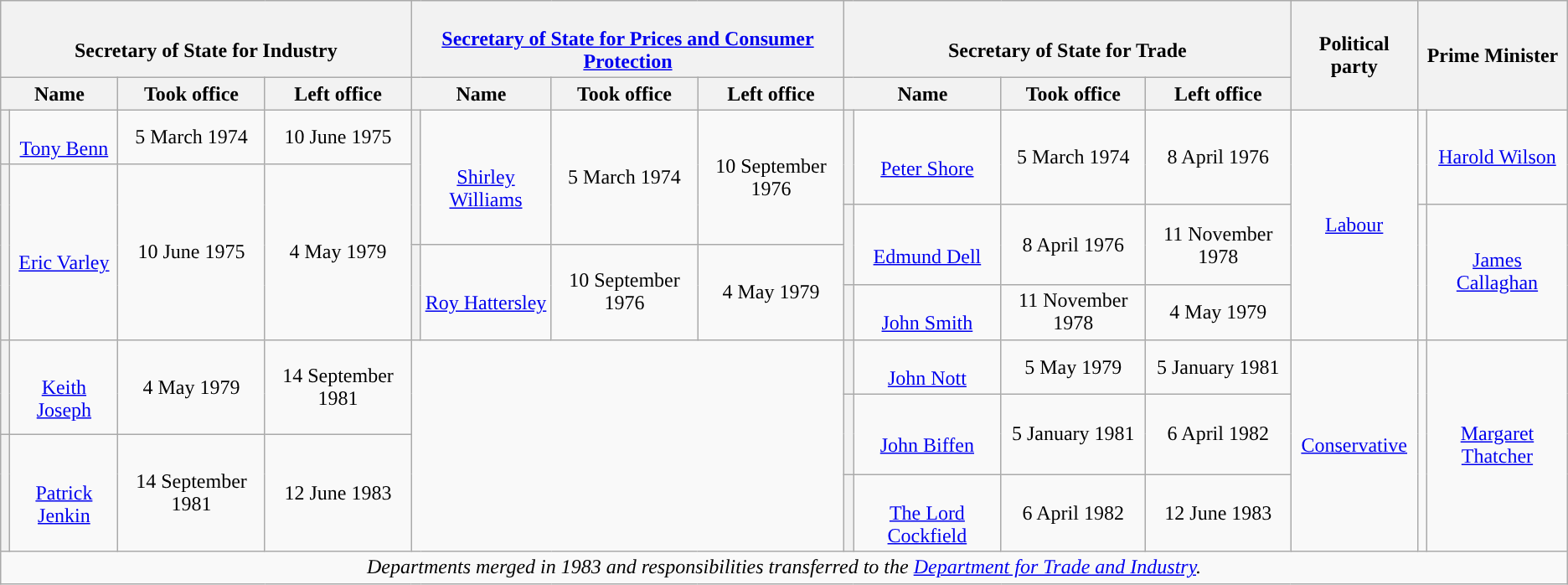<table class="wikitable" style="text-align:center">
<tr>
<th colspan=4><br>Secretary of State for Industry</th>
<th colspan=4><br><a href='#'>Secretary of State for Prices and Consumer Protection</a></th>
<th colspan=4><br>Secretary of State for Trade</th>
<th rowspan=2>Political party</th>
<th colspan=2 rowspan=2>Prime Minister</th>
</tr>
<tr Official portrait of Rt Hon Margaret Beckett MP crop 2.jpg>
<th colspan=2>Name</th>
<th>Took office</th>
<th>Left office</th>
<th colspan=2>Name</th>
<th>Took office</th>
<th>Left office</th>
<th colspan=2>Name</th>
<th>Took office</th>
<th>Left office</th>
</tr>
<tr style="height:2em">
<th style="background-color:"></th>
<td><br><a href='#'>Tony Benn</a><br></td>
<td>5 March 1974</td>
<td>10 June 1975</td>
<th rowspan=3 style="background-color:"></th>
<td rowspan=3><br><a href='#'>Shirley Williams</a><br></td>
<td rowspan=3>5 March 1974</td>
<td rowspan=3>10 September 1976</td>
<th rowspan=2 style="background-color:"></th>
<td rowspan=2><br><a href='#'>Peter Shore</a><br></td>
<td rowspan=2>5 March 1974</td>
<td rowspan=2>8 April 1976</td>
<td rowspan=5><a href='#'>Labour</a></td>
<td rowspan=2 style="background-color:"></td>
<td rowspan=2><a href='#'>Harold Wilson</a></td>
</tr>
<tr style="height:2em">
<th rowspan=4 style="background-color:"></th>
<td rowspan=4><br><a href='#'>Eric Varley</a> <br></td>
<td rowspan=4>10 June 1975</td>
<td rowspan=4>4 May 1979</td>
</tr>
<tr style="height:2em">
<th rowspan=2 style="background-color:"></th>
<td rowspan=2><br><a href='#'>Edmund Dell</a> <br></td>
<td rowspan=2>8 April 1976</td>
<td rowspan=2>11 November 1978</td>
<td rowspan=3 style="background-color:"></td>
<td rowspan=3><a href='#'>James Callaghan</a></td>
</tr>
<tr style="height:2em">
<th rowspan=2 style="background-color:"></th>
<td rowspan=2><br><a href='#'>Roy Hattersley</a><br></td>
<td rowspan=2>10 September 1976</td>
<td rowspan=2>4 May 1979</td>
</tr>
<tr style="height:2em">
<th style="background-color:"></th>
<td><br><a href='#'>John Smith</a><br></td>
<td>11 November 1978</td>
<td>4 May 1979</td>
</tr>
<tr style="height:2em">
<th rowspan=2 style="background-color:"></th>
<td rowspan=2><br><a href='#'>Keith Joseph</a><br></td>
<td rowspan=2>4 May 1979</td>
<td rowspan=2>14 September 1981</td>
<td colspan=4 rowspan=4 align="center"></td>
<th style="background-color:"></th>
<td><br><a href='#'>John Nott</a><br></td>
<td>5 May 1979</td>
<td>5 January 1981</td>
<td rowspan=4><a href='#'>Conservative</a></td>
<td rowspan=4 style="background-color:"></td>
<td rowspan=4><a href='#'>Margaret Thatcher</a></td>
</tr>
<tr style="height:2em">
<th rowspan=2 style="background-color:"></th>
<td rowspan=2><br><a href='#'>John Biffen</a><br></td>
<td rowspan=2>5 January 1981</td>
<td rowspan=2>6 April 1982</td>
</tr>
<tr style="height:2em">
<th rowspan=2 style="background-color:"></th>
<td rowspan=2><br><a href='#'>Patrick Jenkin</a><br></td>
<td rowspan=2>14 September 1981</td>
<td rowspan=2>12 June 1983</td>
</tr>
<tr style="height:2em">
<th style="background-color:"></th>
<td><br><a href='#'>The Lord Cockfield</a></td>
<td>6 April 1982</td>
<td>12 June 1983</td>
</tr>
<tr>
<td colspan=15><em>Departments merged in 1983 and responsibilities transferred to the <a href='#'>Department for Trade and Industry</a>.</em></td>
</tr>
</table>
